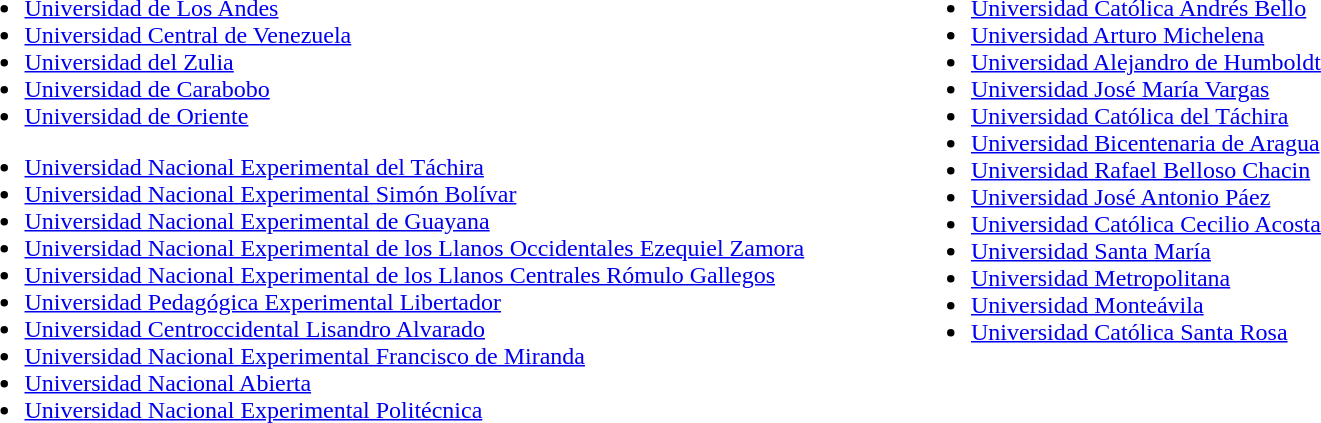<table width="100%">
<tr valign="top">
<td width="50%"><br><ul><li><a href='#'>Universidad de Los Andes</a></li><li><a href='#'>Universidad Central de Venezuela</a></li><li><a href='#'>Universidad del Zulia</a></li><li><a href='#'>Universidad de Carabobo</a></li><li><a href='#'>Universidad de Oriente</a></li></ul><ul><li><a href='#'>Universidad Nacional Experimental del Táchira</a></li><li><a href='#'>Universidad Nacional Experimental Simón Bolívar</a></li><li><a href='#'>Universidad Nacional Experimental de Guayana</a></li><li><a href='#'>Universidad Nacional Experimental de los Llanos Occidentales Ezequiel Zamora</a></li><li><a href='#'>Universidad Nacional Experimental de los Llanos Centrales Rómulo Gallegos</a></li><li><a href='#'>Universidad Pedagógica Experimental Libertador</a></li><li><a href='#'>Universidad Centroccidental Lisandro Alvarado</a></li><li><a href='#'>Universidad Nacional Experimental Francisco de Miranda</a></li><li><a href='#'>Universidad Nacional Abierta</a></li><li><a href='#'>Universidad Nacional Experimental Politécnica</a></li></ul></td>
<td width="50%"><br><ul><li><a href='#'>Universidad Católica Andrés Bello</a></li><li><a href='#'>Universidad Arturo Michelena</a></li><li><a href='#'>Universidad Alejandro de Humboldt</a></li><li><a href='#'>Universidad José María Vargas</a></li><li><a href='#'>Universidad Católica del Táchira</a></li><li><a href='#'>Universidad Bicentenaria de Aragua</a></li><li><a href='#'>Universidad Rafael Belloso Chacin</a></li><li><a href='#'>Universidad José Antonio Páez</a></li><li><a href='#'>Universidad Católica Cecilio Acosta</a></li><li><a href='#'>Universidad Santa María</a></li><li><a href='#'>Universidad Metropolitana</a></li><li><a href='#'>Universidad Monteávila</a></li><li><a href='#'>Universidad Católica Santa Rosa</a></li></ul></td>
</tr>
</table>
